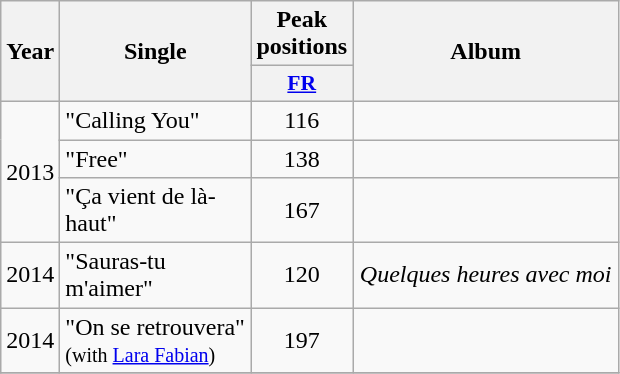<table class="wikitable">
<tr>
<th align="center" rowspan="2" width="10">Year</th>
<th align="center" rowspan="2" width="120">Single</th>
<th align="center" colspan="1" width="20">Peak positions</th>
<th align="center" rowspan="2" width="170">Album</th>
</tr>
<tr>
<th scope="col" style="width:3em;font-size:90%;"><a href='#'>FR</a><br></th>
</tr>
<tr>
<td style="text-align:center;" rowspan=3>2013</td>
<td>"Calling You"</td>
<td style="text-align:center;">116</td>
<td style="text-align:center;"></td>
</tr>
<tr>
<td>"Free"</td>
<td style="text-align:center;">138</td>
<td style="text-align:center;"></td>
</tr>
<tr>
<td>"Ça vient de là-haut"</td>
<td style="text-align:center;">167</td>
<td style="text-align:center;"></td>
</tr>
<tr>
<td style="text-align:center;" rowspan=1>2014</td>
<td>"Sauras-tu m'aimer"</td>
<td style="text-align:center;">120</td>
<td style="text-align:center;"><em>Quelques heures avec moi</em></td>
</tr>
<tr>
<td style="text-align:center;" rowspan=1>2014</td>
<td>"On se retrouvera" <br><small>(with <a href='#'>Lara Fabian</a>)</small></td>
<td style="text-align:center;">197</td>
<td style="text-align:center;"></td>
</tr>
<tr>
</tr>
</table>
